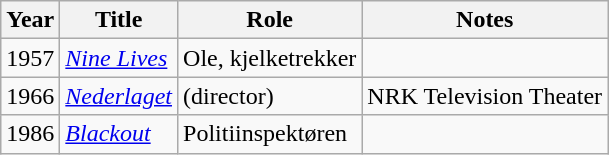<table class="wikitable">
<tr>
<th>Year</th>
<th>Title</th>
<th>Role</th>
<th>Notes</th>
</tr>
<tr>
<td>1957</td>
<td><em><a href='#'>Nine Lives</a></em></td>
<td>Ole, kjelketrekker</td>
<td></td>
</tr>
<tr>
<td>1966</td>
<td><em><a href='#'>Nederlaget</a></em></td>
<td>(director)</td>
<td>NRK Television Theater</td>
</tr>
<tr>
<td>1986</td>
<td><em><a href='#'>Blackout</a></em></td>
<td>Politiinspektøren</td>
<td></td>
</tr>
</table>
